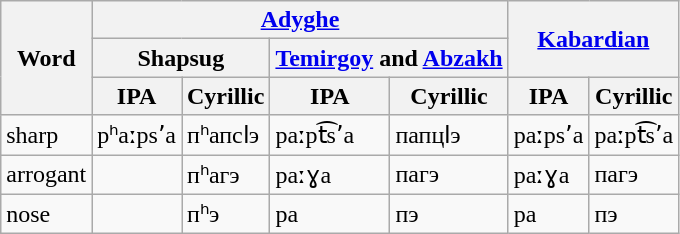<table class="wikitable" border="1" text-align="right">
<tr>
<th rowspan="3">Word</th>
<th colspan="4"><a href='#'>Adyghe</a></th>
<th colspan="2" rowspan="2"><a href='#'>Kabardian</a></th>
</tr>
<tr>
<th colspan="2">Shapsug</th>
<th colspan="2"><a href='#'>Temirgoy</a> and <a href='#'>Abzakh</a></th>
</tr>
<tr>
<th>IPA</th>
<th>Cyrillic</th>
<th>IPA</th>
<th>Cyrillic</th>
<th>IPA</th>
<th>Cyrillic</th>
</tr>
<tr>
<td>sharp</td>
<td>pʰaːpsʼa</td>
<td>пʰапсӏэ</td>
<td>paːpt͡sʼa</td>
<td>папцӏэ</td>
<td>paːpsʼa</td>
<td>paːpt͡sʼa</td>
</tr>
<tr>
<td>arrogant</td>
<td></td>
<td>пʰагэ</td>
<td>paːɣa</td>
<td>пагэ</td>
<td>paːɣa</td>
<td>пагэ</td>
</tr>
<tr>
<td>nose</td>
<td></td>
<td>пʰэ</td>
<td>pa</td>
<td>пэ</td>
<td>pa</td>
<td>пэ</td>
</tr>
</table>
